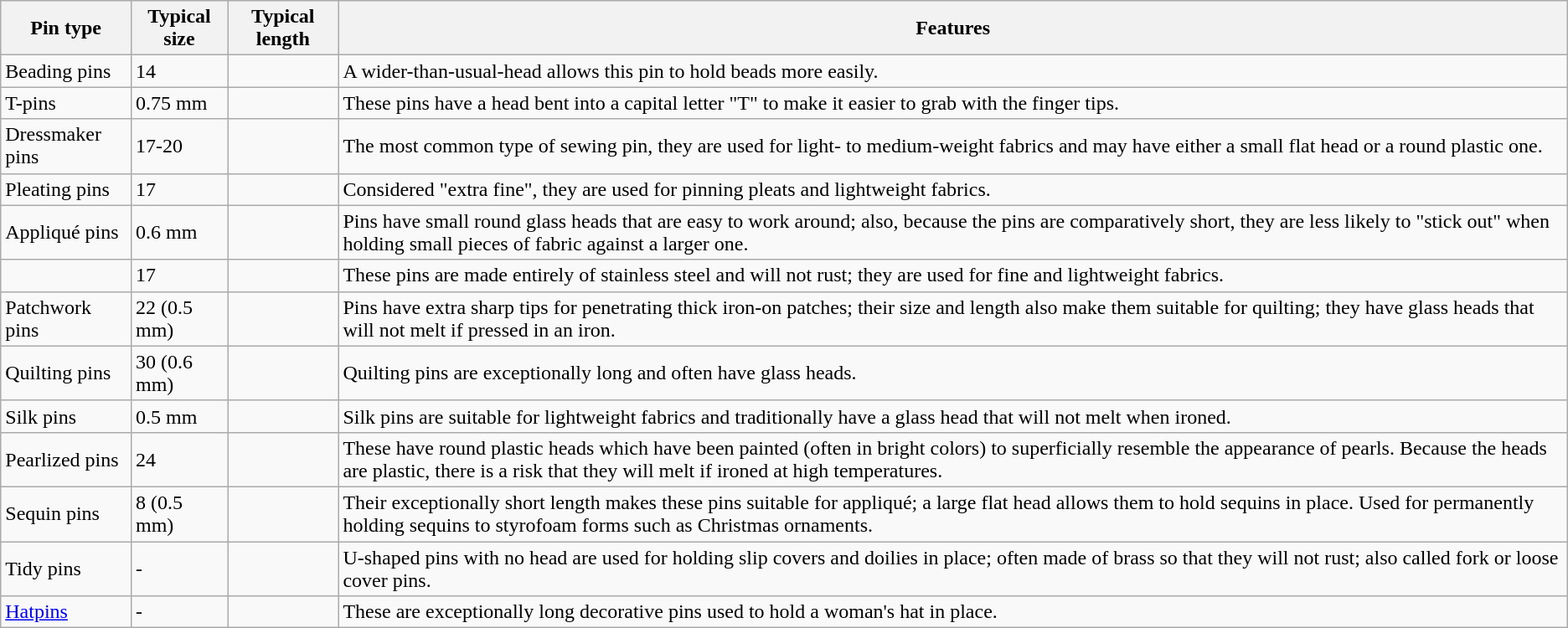<table class="wikitable">
<tr>
<th>Pin type</th>
<th>Typical size</th>
<th>Typical length</th>
<th>Features</th>
</tr>
<tr>
<td>Beading pins</td>
<td>14</td>
<td></td>
<td>A wider-than-usual-head allows this pin to hold beads more easily.</td>
</tr>
<tr>
<td>T-pins</td>
<td>0.75 mm</td>
<td></td>
<td>These pins have a head bent into a capital letter "T" to make it easier to grab with the finger tips.</td>
</tr>
<tr>
<td>Dressmaker pins</td>
<td>17-20</td>
<td></td>
<td>The most common type of sewing pin, they are used for light- to medium-weight fabrics and may have either a small flat head or a round plastic one.</td>
</tr>
<tr>
<td>Pleating pins</td>
<td>17</td>
<td></td>
<td>Considered "extra fine", they are used for pinning pleats and lightweight fabrics.</td>
</tr>
<tr>
<td>Appliqué pins</td>
<td>0.6 mm</td>
<td></td>
<td>Pins have small round glass heads that are easy to work around; also, because the pins are comparatively short, they are less likely to "stick out" when holding small pieces of fabric against a larger one.</td>
</tr>
<tr>
<td></td>
<td>17</td>
<td></td>
<td>These pins are made entirely of stainless steel and will not rust; they are used for fine and lightweight fabrics.</td>
</tr>
<tr>
<td>Patchwork pins</td>
<td>22 (0.5 mm)</td>
<td></td>
<td>Pins have extra sharp tips for penetrating thick iron-on patches; their size and length also make them suitable for quilting; they have glass heads that will not melt if pressed in an iron.</td>
</tr>
<tr>
<td>Quilting pins</td>
<td>30 (0.6 mm)</td>
<td></td>
<td>Quilting pins are exceptionally long and often have glass heads.</td>
</tr>
<tr>
<td>Silk pins</td>
<td>0.5 mm</td>
<td></td>
<td>Silk pins are suitable for lightweight fabrics and traditionally have a glass head that will not melt when ironed.</td>
</tr>
<tr>
<td>Pearlized pins</td>
<td>24</td>
<td></td>
<td>These have round plastic heads which have been painted (often in bright colors) to superficially resemble the appearance of pearls.  Because the heads are plastic, there is a risk that they will melt if ironed at high temperatures.</td>
</tr>
<tr>
<td>Sequin pins</td>
<td>8 (0.5 mm)</td>
<td></td>
<td>Their exceptionally short length makes these pins suitable for appliqué; a large flat head allows them to hold sequins in place.  Used for permanently holding sequins to styrofoam forms such as Christmas ornaments.</td>
</tr>
<tr>
<td>Tidy pins</td>
<td>-</td>
<td></td>
<td>U-shaped pins with no head are used for holding slip covers and doilies in place; often made of brass so that they will not rust; also called fork or loose cover pins.</td>
</tr>
<tr>
<td><a href='#'>Hatpins</a></td>
<td>-</td>
<td></td>
<td>These are exceptionally long decorative pins used to hold a woman's hat in place.</td>
</tr>
</table>
